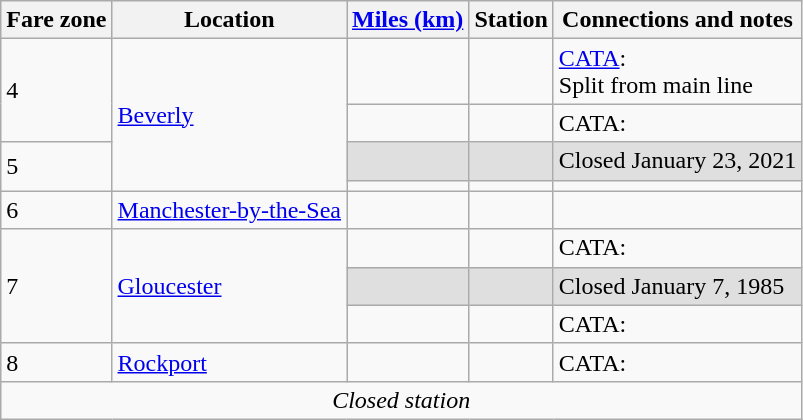<table class="wikitable">
<tr>
<th>Fare zone</th>
<th>Location</th>
<th><a href='#'>Miles (km)</a></th>
<th>Station</th>
<th>Connections and notes</th>
</tr>
<tr>
<td rowspan="2">4</td>
<td rowspan="4"><a href='#'>Beverly</a></td>
<td></td>
<td> </td>
<td> <a href='#'>CATA</a>: <br>Split from main line</td>
</tr>
<tr>
<td></td>
<td> </td>
<td> CATA: </td>
</tr>
<tr>
<td rowspan="2">5</td>
<td bgcolor=dfdfdf></td>
<td bgcolor=dfdfdf></td>
<td bgcolor=dfdfdf>Closed January 23, 2021</td>
</tr>
<tr>
<td></td>
<td> </td>
<td></td>
</tr>
<tr>
<td>6</td>
<td><a href='#'>Manchester-by-the-Sea</a></td>
<td></td>
<td> </td>
<td></td>
</tr>
<tr>
<td rowspan="3">7</td>
<td rowspan="3"><a href='#'>Gloucester</a></td>
<td></td>
<td> </td>
<td> CATA: </td>
</tr>
<tr bgcolor=dfdfdf>
<td></td>
<td></td>
<td>Closed January 7, 1985</td>
</tr>
<tr>
<td></td>
<td> </td>
<td> CATA: </td>
</tr>
<tr>
<td>8</td>
<td><a href='#'>Rockport</a></td>
<td></td>
<td> </td>
<td> CATA: </td>
</tr>
<tr>
<td colspan=5 align=center><em> Closed station</em></td>
</tr>
</table>
